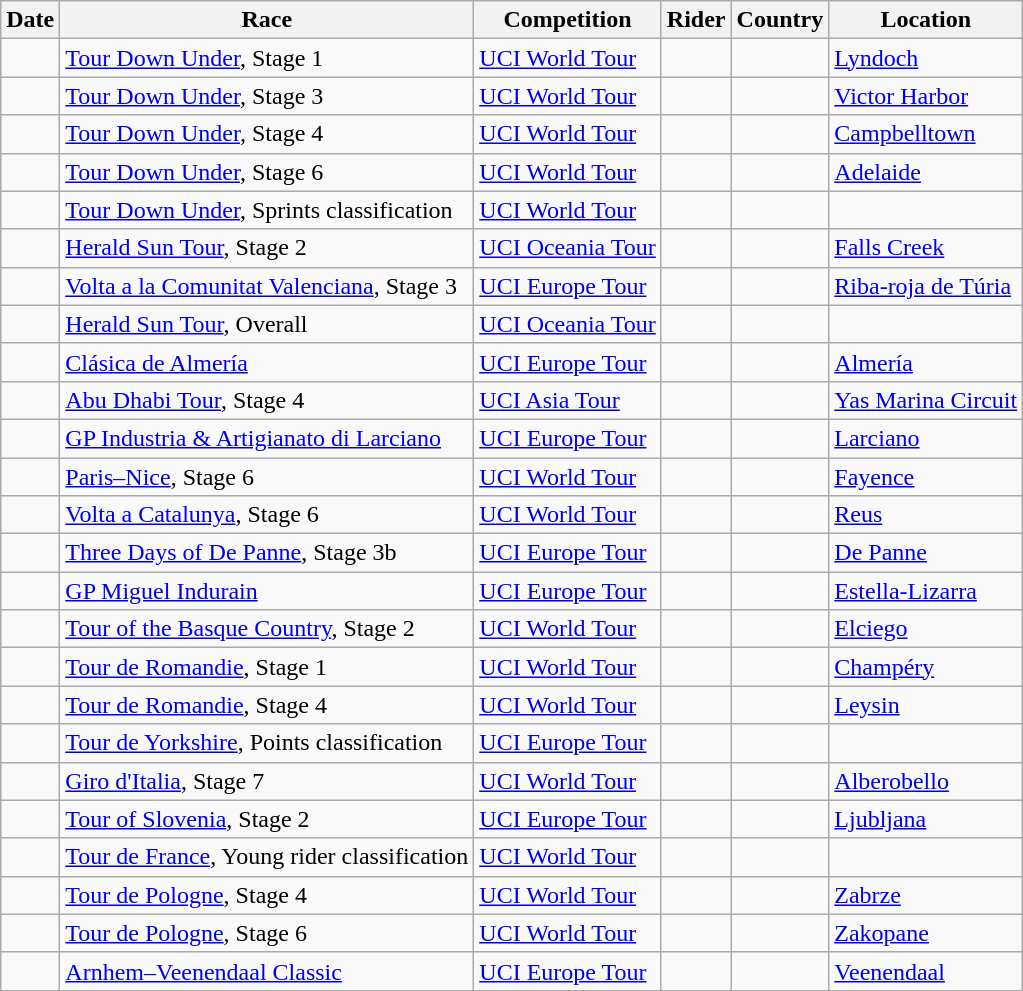<table class="wikitable sortable">
<tr>
<th>Date</th>
<th>Race</th>
<th>Competition</th>
<th>Rider</th>
<th>Country</th>
<th>Location</th>
</tr>
<tr>
<td></td>
<td><a href='#'>Tour Down Under</a>, Stage 1</td>
<td><a href='#'>UCI World Tour</a></td>
<td></td>
<td></td>
<td><a href='#'>Lyndoch</a></td>
</tr>
<tr>
<td></td>
<td><a href='#'>Tour Down Under</a>, Stage 3</td>
<td><a href='#'>UCI World Tour</a></td>
<td></td>
<td></td>
<td><a href='#'>Victor Harbor</a></td>
</tr>
<tr>
<td></td>
<td><a href='#'>Tour Down Under</a>, Stage 4</td>
<td><a href='#'>UCI World Tour</a></td>
<td></td>
<td></td>
<td><a href='#'>Campbelltown</a></td>
</tr>
<tr>
<td></td>
<td><a href='#'>Tour Down Under</a>, Stage 6</td>
<td><a href='#'>UCI World Tour</a></td>
<td></td>
<td></td>
<td><a href='#'>Adelaide</a></td>
</tr>
<tr>
<td></td>
<td><a href='#'>Tour Down Under</a>, Sprints classification</td>
<td><a href='#'>UCI World Tour</a></td>
<td></td>
<td></td>
<td></td>
</tr>
<tr>
<td></td>
<td><a href='#'>Herald Sun Tour</a>, Stage 2</td>
<td><a href='#'>UCI Oceania Tour</a></td>
<td></td>
<td></td>
<td><a href='#'>Falls Creek</a></td>
</tr>
<tr>
<td></td>
<td><a href='#'>Volta a la Comunitat Valenciana</a>, Stage 3</td>
<td><a href='#'>UCI Europe Tour</a></td>
<td></td>
<td></td>
<td><a href='#'>Riba-roja de Túria</a></td>
</tr>
<tr>
<td></td>
<td><a href='#'>Herald Sun Tour</a>, Overall</td>
<td><a href='#'>UCI Oceania Tour</a></td>
<td></td>
<td></td>
<td></td>
</tr>
<tr>
<td></td>
<td><a href='#'>Clásica de Almería</a></td>
<td><a href='#'>UCI Europe Tour</a></td>
<td></td>
<td></td>
<td><a href='#'>Almería</a></td>
</tr>
<tr>
<td></td>
<td><a href='#'>Abu Dhabi Tour</a>, Stage 4</td>
<td><a href='#'>UCI Asia Tour</a></td>
<td></td>
<td></td>
<td><a href='#'>Yas Marina Circuit</a></td>
</tr>
<tr>
<td></td>
<td><a href='#'>GP Industria & Artigianato di Larciano</a></td>
<td><a href='#'>UCI Europe Tour</a></td>
<td></td>
<td></td>
<td><a href='#'>Larciano</a></td>
</tr>
<tr>
<td></td>
<td><a href='#'>Paris–Nice</a>, Stage 6</td>
<td><a href='#'>UCI World Tour</a></td>
<td></td>
<td></td>
<td><a href='#'>Fayence</a></td>
</tr>
<tr>
<td></td>
<td><a href='#'>Volta a Catalunya</a>, Stage 6</td>
<td><a href='#'>UCI World Tour</a></td>
<td></td>
<td></td>
<td><a href='#'>Reus</a></td>
</tr>
<tr>
<td></td>
<td><a href='#'>Three Days of De Panne</a>, Stage 3b</td>
<td><a href='#'>UCI Europe Tour</a></td>
<td></td>
<td></td>
<td><a href='#'>De Panne</a></td>
</tr>
<tr>
<td></td>
<td><a href='#'>GP Miguel Indurain</a></td>
<td><a href='#'>UCI Europe Tour</a></td>
<td></td>
<td></td>
<td><a href='#'>Estella-Lizarra</a></td>
</tr>
<tr>
<td></td>
<td><a href='#'>Tour of the Basque Country</a>, Stage 2</td>
<td><a href='#'>UCI World Tour</a></td>
<td></td>
<td></td>
<td><a href='#'>Elciego</a></td>
</tr>
<tr>
<td></td>
<td><a href='#'>Tour de Romandie</a>, Stage 1</td>
<td><a href='#'>UCI World Tour</a></td>
<td></td>
<td></td>
<td><a href='#'>Champéry</a></td>
</tr>
<tr>
<td></td>
<td><a href='#'>Tour de Romandie</a>, Stage 4</td>
<td><a href='#'>UCI World Tour</a></td>
<td></td>
<td></td>
<td><a href='#'>Leysin</a></td>
</tr>
<tr>
<td></td>
<td><a href='#'>Tour de Yorkshire</a>, Points classification</td>
<td><a href='#'>UCI Europe Tour</a></td>
<td></td>
<td></td>
<td></td>
</tr>
<tr>
<td></td>
<td><a href='#'>Giro d'Italia</a>, Stage 7</td>
<td><a href='#'>UCI World Tour</a></td>
<td></td>
<td></td>
<td><a href='#'>Alberobello</a></td>
</tr>
<tr>
<td></td>
<td><a href='#'>Tour of Slovenia</a>, Stage 2</td>
<td><a href='#'>UCI Europe Tour</a></td>
<td></td>
<td></td>
<td><a href='#'>Ljubljana</a></td>
</tr>
<tr>
<td></td>
<td><a href='#'>Tour de France</a>, Young rider classification</td>
<td><a href='#'>UCI World Tour</a></td>
<td></td>
<td></td>
<td></td>
</tr>
<tr>
<td></td>
<td><a href='#'>Tour de Pologne</a>, Stage 4</td>
<td><a href='#'>UCI World Tour</a></td>
<td></td>
<td></td>
<td><a href='#'>Zabrze</a></td>
</tr>
<tr>
<td></td>
<td><a href='#'>Tour de Pologne</a>, Stage 6</td>
<td><a href='#'>UCI World Tour</a></td>
<td></td>
<td></td>
<td><a href='#'>Zakopane</a></td>
</tr>
<tr>
<td></td>
<td><a href='#'>Arnhem–Veenendaal Classic</a></td>
<td><a href='#'>UCI Europe Tour</a></td>
<td></td>
<td></td>
<td><a href='#'>Veenendaal</a></td>
</tr>
</table>
